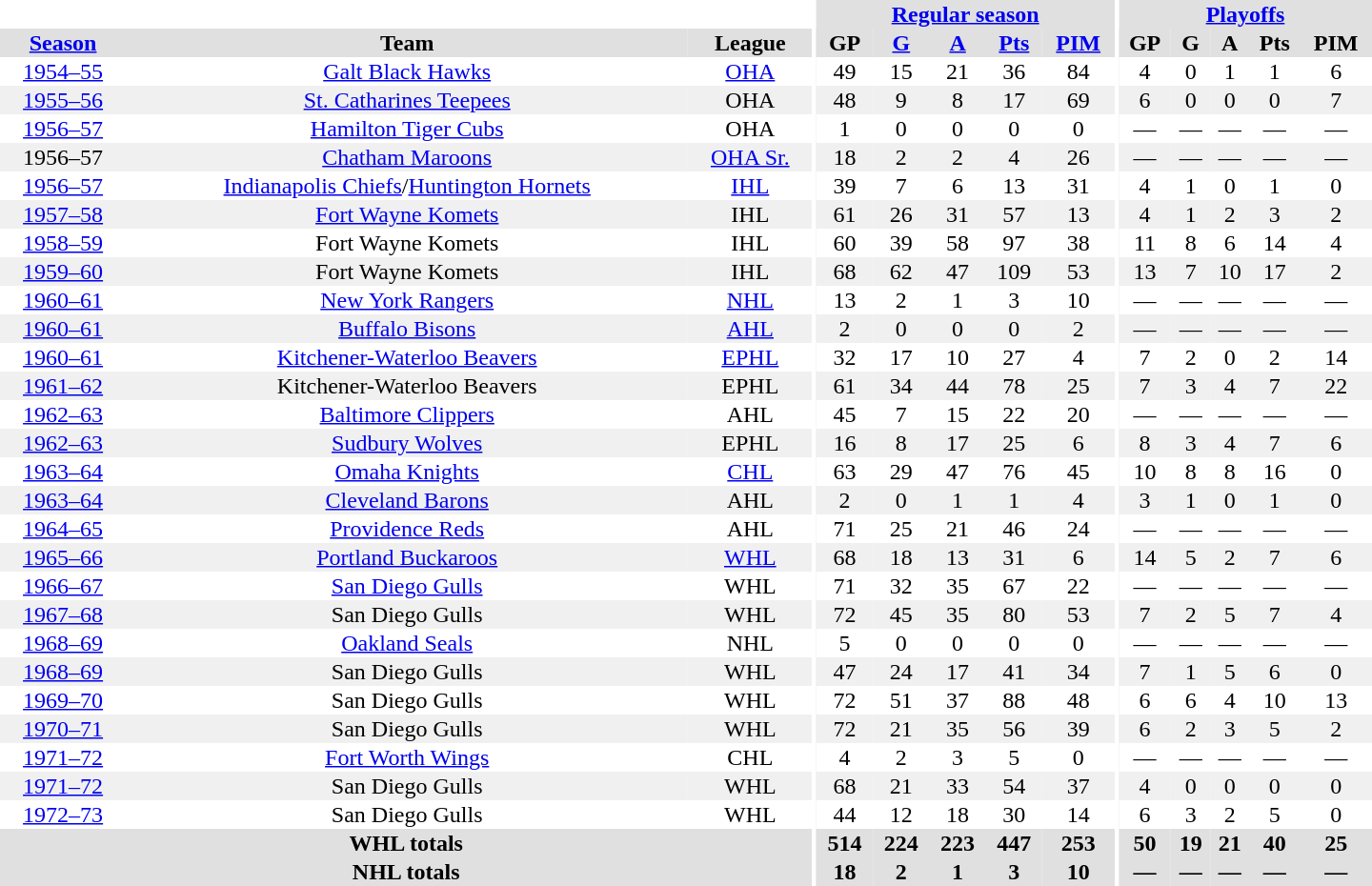<table border="0" cellpadding="1" cellspacing="0" style="text-align:center; width:60em">
<tr bgcolor="#e0e0e0">
<th colspan="3" bgcolor="#ffffff"></th>
<th rowspan="100" bgcolor="#ffffff"></th>
<th colspan="5"><a href='#'>Regular season</a></th>
<th rowspan="100" bgcolor="#ffffff"></th>
<th colspan="5"><a href='#'>Playoffs</a></th>
</tr>
<tr bgcolor="#e0e0e0">
<th><a href='#'>Season</a></th>
<th>Team</th>
<th>League</th>
<th>GP</th>
<th><a href='#'>G</a></th>
<th><a href='#'>A</a></th>
<th><a href='#'>Pts</a></th>
<th><a href='#'>PIM</a></th>
<th>GP</th>
<th>G</th>
<th>A</th>
<th>Pts</th>
<th>PIM</th>
</tr>
<tr>
<td><a href='#'>1954–55</a></td>
<td><a href='#'>Galt Black Hawks</a></td>
<td><a href='#'>OHA</a></td>
<td>49</td>
<td>15</td>
<td>21</td>
<td>36</td>
<td>84</td>
<td>4</td>
<td>0</td>
<td>1</td>
<td>1</td>
<td>6</td>
</tr>
<tr bgcolor="#f0f0f0">
<td><a href='#'>1955–56</a></td>
<td><a href='#'>St. Catharines Teepees</a></td>
<td>OHA</td>
<td>48</td>
<td>9</td>
<td>8</td>
<td>17</td>
<td>69</td>
<td>6</td>
<td>0</td>
<td>0</td>
<td>0</td>
<td>7</td>
</tr>
<tr>
<td><a href='#'>1956–57</a></td>
<td><a href='#'>Hamilton Tiger Cubs</a></td>
<td>OHA</td>
<td>1</td>
<td>0</td>
<td>0</td>
<td>0</td>
<td>0</td>
<td>—</td>
<td>—</td>
<td>—</td>
<td>—</td>
<td>—</td>
</tr>
<tr bgcolor="#f0f0f0">
<td>1956–57</td>
<td><a href='#'>Chatham Maroons</a></td>
<td><a href='#'>OHA Sr.</a></td>
<td>18</td>
<td>2</td>
<td>2</td>
<td>4</td>
<td>26</td>
<td>—</td>
<td>—</td>
<td>—</td>
<td>—</td>
<td>—</td>
</tr>
<tr>
<td><a href='#'>1956–57</a></td>
<td><a href='#'>Indianapolis Chiefs</a>/<a href='#'>Huntington Hornets</a></td>
<td><a href='#'>IHL</a></td>
<td>39</td>
<td>7</td>
<td>6</td>
<td>13</td>
<td>31</td>
<td>4</td>
<td>1</td>
<td>0</td>
<td>1</td>
<td>0</td>
</tr>
<tr bgcolor="#f0f0f0">
<td><a href='#'>1957–58</a></td>
<td><a href='#'>Fort Wayne Komets</a></td>
<td>IHL</td>
<td>61</td>
<td>26</td>
<td>31</td>
<td>57</td>
<td>13</td>
<td>4</td>
<td>1</td>
<td>2</td>
<td>3</td>
<td>2</td>
</tr>
<tr>
<td><a href='#'>1958–59</a></td>
<td>Fort Wayne Komets</td>
<td>IHL</td>
<td>60</td>
<td>39</td>
<td>58</td>
<td>97</td>
<td>38</td>
<td>11</td>
<td>8</td>
<td>6</td>
<td>14</td>
<td>4</td>
</tr>
<tr bgcolor="#f0f0f0">
<td><a href='#'>1959–60</a></td>
<td>Fort Wayne Komets</td>
<td>IHL</td>
<td>68</td>
<td>62</td>
<td>47</td>
<td>109</td>
<td>53</td>
<td>13</td>
<td>7</td>
<td>10</td>
<td>17</td>
<td>2</td>
</tr>
<tr>
<td><a href='#'>1960–61</a></td>
<td><a href='#'>New York Rangers</a></td>
<td><a href='#'>NHL</a></td>
<td>13</td>
<td>2</td>
<td>1</td>
<td>3</td>
<td>10</td>
<td>—</td>
<td>—</td>
<td>—</td>
<td>—</td>
<td>—</td>
</tr>
<tr bgcolor="#f0f0f0">
<td><a href='#'>1960–61</a></td>
<td><a href='#'>Buffalo Bisons</a></td>
<td><a href='#'>AHL</a></td>
<td>2</td>
<td>0</td>
<td>0</td>
<td>0</td>
<td>2</td>
<td>—</td>
<td>—</td>
<td>—</td>
<td>—</td>
<td>—</td>
</tr>
<tr>
<td><a href='#'>1960–61</a></td>
<td><a href='#'>Kitchener-Waterloo Beavers</a></td>
<td><a href='#'>EPHL</a></td>
<td>32</td>
<td>17</td>
<td>10</td>
<td>27</td>
<td>4</td>
<td>7</td>
<td>2</td>
<td>0</td>
<td>2</td>
<td>14</td>
</tr>
<tr bgcolor="#f0f0f0">
<td><a href='#'>1961–62</a></td>
<td>Kitchener-Waterloo Beavers</td>
<td>EPHL</td>
<td>61</td>
<td>34</td>
<td>44</td>
<td>78</td>
<td>25</td>
<td>7</td>
<td>3</td>
<td>4</td>
<td>7</td>
<td>22</td>
</tr>
<tr>
<td><a href='#'>1962–63</a></td>
<td><a href='#'>Baltimore Clippers</a></td>
<td>AHL</td>
<td>45</td>
<td>7</td>
<td>15</td>
<td>22</td>
<td>20</td>
<td>—</td>
<td>—</td>
<td>—</td>
<td>—</td>
<td>—</td>
</tr>
<tr bgcolor="#f0f0f0">
<td><a href='#'>1962–63</a></td>
<td><a href='#'>Sudbury Wolves</a></td>
<td>EPHL</td>
<td>16</td>
<td>8</td>
<td>17</td>
<td>25</td>
<td>6</td>
<td>8</td>
<td>3</td>
<td>4</td>
<td>7</td>
<td>6</td>
</tr>
<tr>
<td><a href='#'>1963–64</a></td>
<td><a href='#'>Omaha Knights</a></td>
<td><a href='#'>CHL</a></td>
<td>63</td>
<td>29</td>
<td>47</td>
<td>76</td>
<td>45</td>
<td>10</td>
<td>8</td>
<td>8</td>
<td>16</td>
<td>0</td>
</tr>
<tr bgcolor="#f0f0f0">
<td><a href='#'>1963–64</a></td>
<td><a href='#'>Cleveland Barons</a></td>
<td>AHL</td>
<td>2</td>
<td>0</td>
<td>1</td>
<td>1</td>
<td>4</td>
<td>3</td>
<td>1</td>
<td>0</td>
<td>1</td>
<td>0</td>
</tr>
<tr>
<td><a href='#'>1964–65</a></td>
<td><a href='#'>Providence Reds</a></td>
<td>AHL</td>
<td>71</td>
<td>25</td>
<td>21</td>
<td>46</td>
<td>24</td>
<td>—</td>
<td>—</td>
<td>—</td>
<td>—</td>
<td>—</td>
</tr>
<tr bgcolor="#f0f0f0">
<td><a href='#'>1965–66</a></td>
<td><a href='#'>Portland Buckaroos</a></td>
<td><a href='#'>WHL</a></td>
<td>68</td>
<td>18</td>
<td>13</td>
<td>31</td>
<td>6</td>
<td>14</td>
<td>5</td>
<td>2</td>
<td>7</td>
<td>6</td>
</tr>
<tr>
<td><a href='#'>1966–67</a></td>
<td><a href='#'>San Diego Gulls</a></td>
<td>WHL</td>
<td>71</td>
<td>32</td>
<td>35</td>
<td>67</td>
<td>22</td>
<td>—</td>
<td>—</td>
<td>—</td>
<td>—</td>
<td>—</td>
</tr>
<tr bgcolor="#f0f0f0">
<td><a href='#'>1967–68</a></td>
<td>San Diego Gulls</td>
<td>WHL</td>
<td>72</td>
<td>45</td>
<td>35</td>
<td>80</td>
<td>53</td>
<td>7</td>
<td>2</td>
<td>5</td>
<td>7</td>
<td>4</td>
</tr>
<tr>
<td><a href='#'>1968–69</a></td>
<td><a href='#'>Oakland Seals</a></td>
<td>NHL</td>
<td>5</td>
<td>0</td>
<td>0</td>
<td>0</td>
<td>0</td>
<td>—</td>
<td>—</td>
<td>—</td>
<td>—</td>
<td>—</td>
</tr>
<tr bgcolor="#f0f0f0">
<td><a href='#'>1968–69</a></td>
<td>San Diego Gulls</td>
<td>WHL</td>
<td>47</td>
<td>24</td>
<td>17</td>
<td>41</td>
<td>34</td>
<td>7</td>
<td>1</td>
<td>5</td>
<td>6</td>
<td>0</td>
</tr>
<tr>
<td><a href='#'>1969–70</a></td>
<td>San Diego Gulls</td>
<td>WHL</td>
<td>72</td>
<td>51</td>
<td>37</td>
<td>88</td>
<td>48</td>
<td>6</td>
<td>6</td>
<td>4</td>
<td>10</td>
<td>13</td>
</tr>
<tr bgcolor="#f0f0f0">
<td><a href='#'>1970–71</a></td>
<td>San Diego Gulls</td>
<td>WHL</td>
<td>72</td>
<td>21</td>
<td>35</td>
<td>56</td>
<td>39</td>
<td>6</td>
<td>2</td>
<td>3</td>
<td>5</td>
<td>2</td>
</tr>
<tr>
<td><a href='#'>1971–72</a></td>
<td><a href='#'>Fort Worth Wings</a></td>
<td>CHL</td>
<td>4</td>
<td>2</td>
<td>3</td>
<td>5</td>
<td>0</td>
<td>—</td>
<td>—</td>
<td>—</td>
<td>—</td>
<td>—</td>
</tr>
<tr bgcolor="#f0f0f0">
<td><a href='#'>1971–72</a></td>
<td>San Diego Gulls</td>
<td>WHL</td>
<td>68</td>
<td>21</td>
<td>33</td>
<td>54</td>
<td>37</td>
<td>4</td>
<td>0</td>
<td>0</td>
<td>0</td>
<td>0</td>
</tr>
<tr>
<td><a href='#'>1972–73</a></td>
<td>San Diego Gulls</td>
<td>WHL</td>
<td>44</td>
<td>12</td>
<td>18</td>
<td>30</td>
<td>14</td>
<td>6</td>
<td>3</td>
<td>2</td>
<td>5</td>
<td>0</td>
</tr>
<tr bgcolor="#e0e0e0">
<th colspan="3">WHL totals</th>
<th>514</th>
<th>224</th>
<th>223</th>
<th>447</th>
<th>253</th>
<th>50</th>
<th>19</th>
<th>21</th>
<th>40</th>
<th>25</th>
</tr>
<tr bgcolor="#e0e0e0">
<th colspan="3">NHL totals</th>
<th>18</th>
<th>2</th>
<th>1</th>
<th>3</th>
<th>10</th>
<th>—</th>
<th>—</th>
<th>—</th>
<th>—</th>
<th>—</th>
</tr>
</table>
